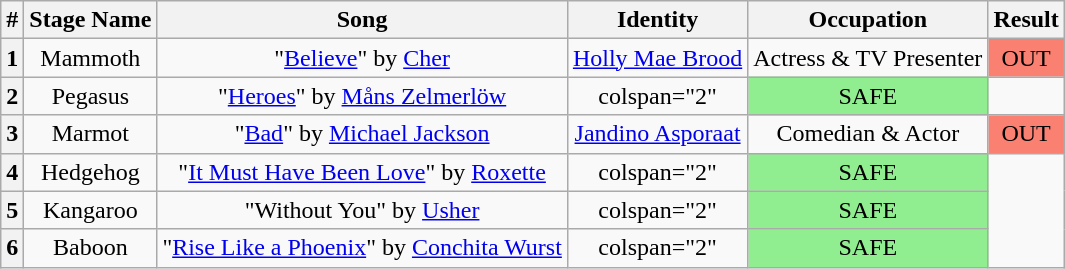<table class="wikitable plainrowheaders" style="text-align: center;">
<tr>
<th><strong>#</strong></th>
<th><strong>Stage Name</strong></th>
<th><strong>Song</strong></th>
<th>Identity</th>
<th><strong>Occupation</strong></th>
<th>Result</th>
</tr>
<tr>
<th>1</th>
<td>Mammoth</td>
<td>"<a href='#'>Believe</a>" by <a href='#'>Cher</a></td>
<td><a href='#'>Holly Mae Brood</a></td>
<td>Actress & TV Presenter</td>
<td bgcolor="salmon">OUT</td>
</tr>
<tr>
<th>2</th>
<td>Pegasus</td>
<td>"<a href='#'>Heroes</a>" by <a href='#'>Måns Zelmerlöw</a></td>
<td>colspan="2" </td>
<td bgcolor="lightgreen">SAFE</td>
</tr>
<tr>
<th>3</th>
<td>Marmot</td>
<td>"<a href='#'>Bad</a>" by <a href='#'>Michael Jackson</a></td>
<td><a href='#'>Jandino Asporaat</a></td>
<td>Comedian & Actor</td>
<td bgcolor="salmon">OUT</td>
</tr>
<tr>
<th>4</th>
<td>Hedgehog</td>
<td>"<a href='#'>It Must Have Been Love</a>" by <a href='#'>Roxette</a></td>
<td>colspan="2" </td>
<td bgcolor="lightgreen">SAFE</td>
</tr>
<tr>
<th>5</th>
<td>Kangaroo</td>
<td>"Without You" by <a href='#'>Usher</a></td>
<td>colspan="2" </td>
<td bgcolor="lightgreen">SAFE</td>
</tr>
<tr>
<th>6</th>
<td>Baboon</td>
<td>"<a href='#'>Rise Like a Phoenix</a>" by <a href='#'>Conchita Wurst</a></td>
<td>colspan="2" </td>
<td bgcolor="lightgreen">SAFE</td>
</tr>
</table>
